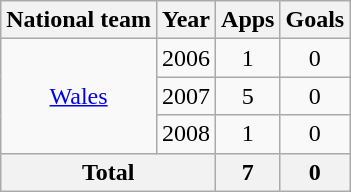<table class=wikitable style=text-align:center>
<tr>
<th>National team</th>
<th>Year</th>
<th>Apps</th>
<th>Goals</th>
</tr>
<tr>
<td rowspan=3><a href='#'>Wales</a></td>
<td>2006</td>
<td>1</td>
<td>0</td>
</tr>
<tr>
<td>2007</td>
<td>5</td>
<td>0</td>
</tr>
<tr>
<td>2008</td>
<td>1</td>
<td>0</td>
</tr>
<tr>
<th colspan=2>Total</th>
<th>7</th>
<th>0</th>
</tr>
</table>
